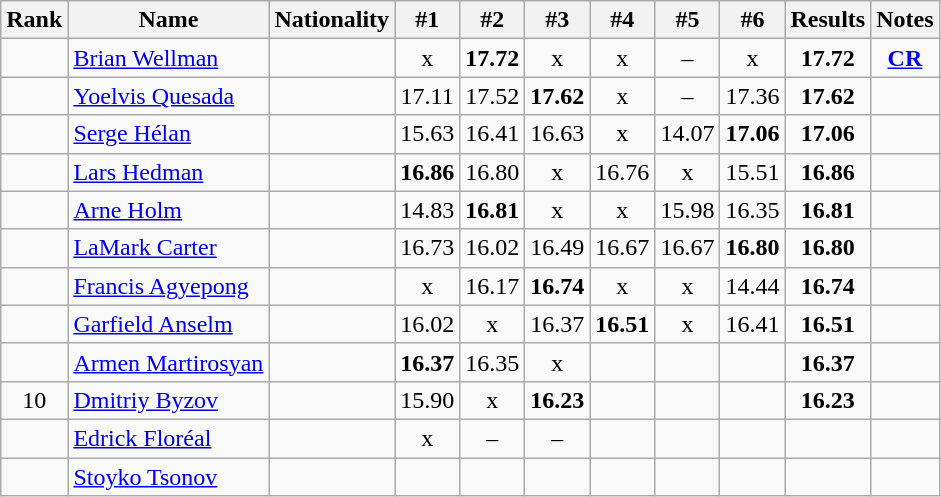<table class="wikitable sortable" style="text-align:center">
<tr>
<th>Rank</th>
<th>Name</th>
<th>Nationality</th>
<th>#1</th>
<th>#2</th>
<th>#3</th>
<th>#4</th>
<th>#5</th>
<th>#6</th>
<th>Results</th>
<th>Notes</th>
</tr>
<tr>
<td></td>
<td align="left"><a href='#'>Brian Wellman</a></td>
<td align=left></td>
<td>x</td>
<td><strong>17.72</strong></td>
<td>x</td>
<td>x</td>
<td>–</td>
<td>x</td>
<td><strong>17.72</strong></td>
<td><strong><a href='#'>CR</a></strong></td>
</tr>
<tr>
<td></td>
<td align="left"><a href='#'>Yoelvis Quesada</a></td>
<td align=left></td>
<td>17.11</td>
<td>17.52</td>
<td><strong>17.62</strong></td>
<td>x</td>
<td>–</td>
<td>17.36</td>
<td><strong>17.62</strong></td>
<td></td>
</tr>
<tr>
<td></td>
<td align="left"><a href='#'>Serge Hélan</a></td>
<td align=left></td>
<td>15.63</td>
<td>16.41</td>
<td>16.63</td>
<td>x</td>
<td>14.07</td>
<td><strong>17.06</strong></td>
<td><strong>17.06</strong></td>
<td></td>
</tr>
<tr>
<td></td>
<td align="left"><a href='#'>Lars Hedman</a></td>
<td align=left></td>
<td><strong>16.86</strong></td>
<td>16.80</td>
<td>x</td>
<td>16.76</td>
<td>x</td>
<td>15.51</td>
<td><strong>16.86</strong></td>
<td></td>
</tr>
<tr>
<td></td>
<td align="left"><a href='#'>Arne Holm</a></td>
<td align=left></td>
<td>14.83</td>
<td><strong>16.81</strong></td>
<td>x</td>
<td>x</td>
<td>15.98</td>
<td>16.35</td>
<td><strong>16.81</strong></td>
<td></td>
</tr>
<tr>
<td></td>
<td align="left"><a href='#'>LaMark Carter</a></td>
<td align=left></td>
<td>16.73</td>
<td>16.02</td>
<td>16.49</td>
<td>16.67</td>
<td>16.67</td>
<td><strong>16.80</strong></td>
<td><strong>16.80</strong></td>
<td></td>
</tr>
<tr>
<td></td>
<td align="left"><a href='#'>Francis Agyepong</a></td>
<td align=left></td>
<td>x</td>
<td>16.17</td>
<td><strong>16.74</strong></td>
<td>x</td>
<td>x</td>
<td>14.44</td>
<td><strong>16.74</strong></td>
<td></td>
</tr>
<tr>
<td></td>
<td align="left"><a href='#'>Garfield Anselm</a></td>
<td align=left></td>
<td>16.02</td>
<td>x</td>
<td>16.37</td>
<td><strong>16.51</strong></td>
<td>x</td>
<td>16.41</td>
<td><strong>16.51</strong></td>
<td></td>
</tr>
<tr>
<td></td>
<td align="left"><a href='#'>Armen Martirosyan</a></td>
<td align=left></td>
<td><strong>16.37</strong></td>
<td>16.35</td>
<td>x</td>
<td></td>
<td></td>
<td></td>
<td><strong>16.37</strong></td>
<td></td>
</tr>
<tr>
<td>10</td>
<td align="left"><a href='#'>Dmitriy Byzov</a></td>
<td align=left></td>
<td>15.90</td>
<td>x</td>
<td><strong>16.23</strong></td>
<td></td>
<td></td>
<td></td>
<td><strong>16.23</strong></td>
<td></td>
</tr>
<tr>
<td></td>
<td align="left"><a href='#'>Edrick Floréal</a></td>
<td align=left></td>
<td>x</td>
<td>–</td>
<td>–</td>
<td></td>
<td></td>
<td></td>
<td><strong></strong></td>
<td></td>
</tr>
<tr>
<td></td>
<td align="left"><a href='#'>Stoyko Tsonov</a></td>
<td align=left></td>
<td></td>
<td></td>
<td></td>
<td></td>
<td></td>
<td></td>
<td><strong></strong></td>
<td></td>
</tr>
</table>
